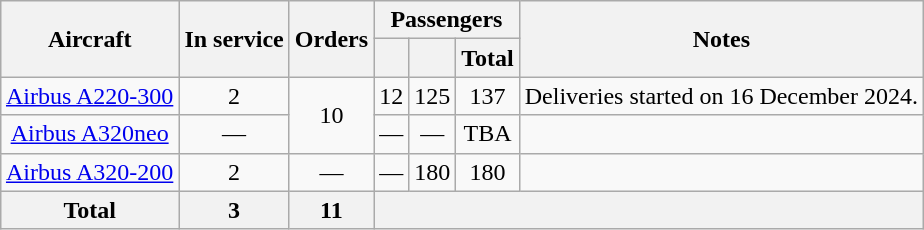<table class="wikitable" style="border-collapse:collapse;text-align:center; margin-left: auto; margin-right: auto;">
<tr>
<th rowspan="2">Aircraft</th>
<th rowspan="2">In service</th>
<th rowspan="2">Orders</th>
<th colspan="3">Passengers</th>
<th rowspan="2">Notes</th>
</tr>
<tr>
<th></th>
<th></th>
<th>Total</th>
</tr>
<tr>
<td><a href='#'>Airbus A220-300</a></td>
<td>2</td>
<td rowspan="2">10</td>
<td>12</td>
<td>125</td>
<td>137</td>
<td>Deliveries started on 16 December 2024.</td>
</tr>
<tr>
<td><a href='#'>Airbus A320neo</a></td>
<td>—</td>
<td>—</td>
<td>—</td>
<td>TBA</td>
<td></td>
</tr>
<tr>
<td><a href='#'>Airbus A320-200</a></td>
<td>2</td>
<td>—</td>
<td>—</td>
<td>180</td>
<td>180</td>
<td></td>
</tr>
<tr>
<th>Total</th>
<th>3</th>
<th>11</th>
<th colspan="4"></th>
</tr>
</table>
